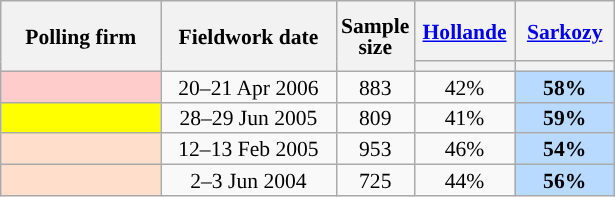<table class="wikitable sortable" style="text-align:center;font-size:90%;line-height:14px;">
<tr style="height:40px;">
<th style="width:100px;" rowspan="2">Polling firm</th>
<th style="width:110px;" rowspan="2">Fieldwork date</th>
<th style="width:35px;" rowspan="2">Sample<br>size</th>
<th class="unsortable" style="width:60px;"><a href='#'>Hollande</a><br></th>
<th class="unsortable" style="width:60px;"><a href='#'>Sarkozy</a><br></th>
</tr>
<tr>
<th style="background:"></th>
<th style="background:"></th>
</tr>
<tr>
<td style="background:#FFCCCC;"></td>
<td data-sort-value="2006-04-21">20–21 Apr 2006</td>
<td>883</td>
<td>42%</td>
<td style="background:#B9DAFF;"><strong>58%</strong></td>
</tr>
<tr>
<td style="background:yellow;"></td>
<td data-sort-value="2005-06-29">28–29 Jun 2005</td>
<td>809</td>
<td>41%</td>
<td style="background:#B9DAFF;"><strong>59%</strong></td>
</tr>
<tr>
<td style="background:#FFDFCC;"></td>
<td data-sort-value="2005-02-13">12–13 Feb 2005</td>
<td>953</td>
<td>46%</td>
<td style="background:#B9DAFF;"><strong>54%</strong></td>
</tr>
<tr>
<td style="background:#FFDFCC;"></td>
<td data-sort-value="2004-06-03">2–3 Jun 2004</td>
<td>725</td>
<td>44%</td>
<td style="background:#B9DAFF;"><strong>56%</strong></td>
</tr>
</table>
